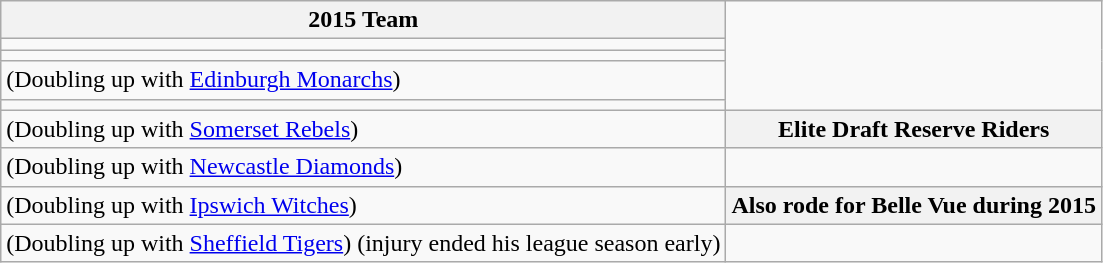<table class="wikitable collapsible collapsed">
<tr>
<th>2015 Team</th>
</tr>
<tr>
<td></td>
</tr>
<tr>
<td></td>
</tr>
<tr>
<td> (Doubling up with <a href='#'>Edinburgh Monarchs</a>)</td>
</tr>
<tr>
<td></td>
</tr>
<tr>
<td> (Doubling up with <a href='#'>Somerset Rebels</a>)</td>
<th>Elite Draft Reserve Riders</th>
</tr>
<tr>
<td> (Doubling up with <a href='#'>Newcastle Diamonds</a>)</td>
</tr>
<tr>
<td> (Doubling up with <a href='#'>Ipswich Witches</a>)</td>
<th>Also rode for Belle Vue during 2015</th>
</tr>
<tr>
<td> (Doubling up with <a href='#'>Sheffield Tigers</a>) (injury ended his league season early)</td>
</tr>
</table>
